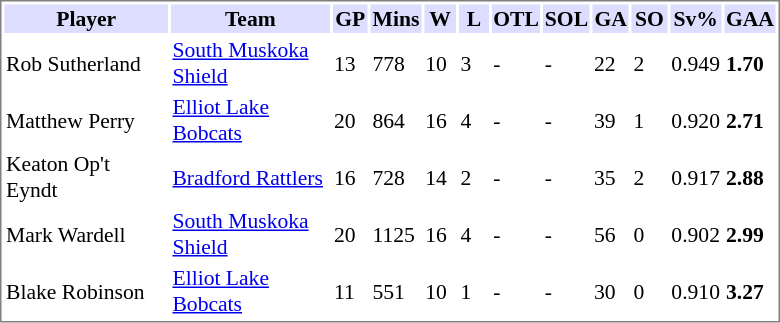<table cellpadding="0">
<tr align="left" style="vertical-align: top">
<td></td>
<td><br><table cellpadding="1" width="520px" style="font-size: 90%; border: 1px solid gray;">
<tr>
<th bgcolor="#DDDDFF" width="27.5%">Player</th>
<th bgcolor="#DDDDFF" width="27.5%">Team</th>
<th bgcolor="#DDDDFF" width="5%">GP</th>
<th bgcolor="#DDDDFF" width="5%">Mins</th>
<th bgcolor="#DDDDFF" width="5%">W</th>
<th bgcolor="#DDDDFF" width="5%">L</th>
<th bgcolor="#DDDDFF" width="5%">OTL</th>
<th bgcolor="#DDDDFF" width="5%">SOL</th>
<th bgcolor="#DDDDFF" width="5%">GA</th>
<th bgcolor="#DDDDFF" width="5%">SO</th>
<th bgcolor="#DDDDFF" width="5%">Sv%</th>
<th bgcolor="#DDDDFF" width="5%">GAA</th>
</tr>
<tr>
<td>Rob Sutherland</td>
<td><a href='#'>South Muskoka Shield</a></td>
<td>13</td>
<td>778</td>
<td>10</td>
<td>3</td>
<td>-</td>
<td>-</td>
<td>22</td>
<td>2</td>
<td>0.949</td>
<td><strong>1.70</strong></td>
</tr>
<tr>
<td>Matthew Perry</td>
<td><a href='#'>Elliot Lake Bobcats</a></td>
<td>20</td>
<td>864</td>
<td>16</td>
<td>4</td>
<td>-</td>
<td>-</td>
<td>39</td>
<td>1</td>
<td>0.920</td>
<td><strong>2.71</strong></td>
</tr>
<tr>
<td>Keaton Op't Eyndt</td>
<td><a href='#'>Bradford Rattlers</a></td>
<td>16</td>
<td>728</td>
<td>14</td>
<td>2</td>
<td>-</td>
<td>-</td>
<td>35</td>
<td>2</td>
<td>0.917</td>
<td><strong>2.88</strong></td>
</tr>
<tr>
<td>Mark Wardell</td>
<td><a href='#'>South Muskoka Shield</a></td>
<td>20</td>
<td>1125</td>
<td>16</td>
<td>4</td>
<td>-</td>
<td>-</td>
<td>56</td>
<td>0</td>
<td>0.902</td>
<td><strong>2.99</strong></td>
</tr>
<tr>
<td>Blake Robinson</td>
<td><a href='#'>Elliot Lake Bobcats</a></td>
<td>11</td>
<td>551</td>
<td>10</td>
<td>1</td>
<td>-</td>
<td>-</td>
<td>30</td>
<td>0</td>
<td>0.910</td>
<td><strong>3.27</strong></td>
</tr>
</table>
</td>
</tr>
</table>
